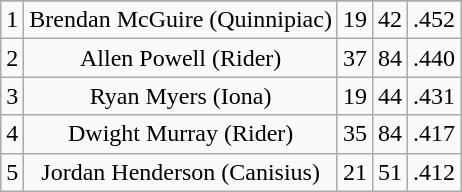<table class="wikitable sortable" style="text-align:center">
<tr>
</tr>
<tr>
<td>1</td>
<td>Brendan McGuire (Quinnipiac)</td>
<td>19</td>
<td>42</td>
<td>.452</td>
</tr>
<tr>
<td>2</td>
<td>Allen Powell (Rider)</td>
<td>37</td>
<td>84</td>
<td>.440</td>
</tr>
<tr>
<td>3</td>
<td>Ryan Myers (Iona)</td>
<td>19</td>
<td>44</td>
<td>.431</td>
</tr>
<tr>
<td>4</td>
<td>Dwight Murray (Rider)</td>
<td>35</td>
<td>84</td>
<td>.417</td>
</tr>
<tr>
<td>5</td>
<td>Jordan Henderson (Canisius)</td>
<td>21</td>
<td>51</td>
<td>.412</td>
</tr>
</table>
